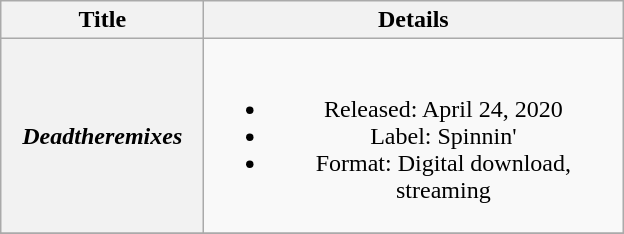<table class="wikitable plainrowheaders" style="text-align:center;" border="1">
<tr>
<th scope="col" style="width:8em;">Title</th>
<th scope="col" style="width:17em;">Details</th>
</tr>
<tr>
<th scope="row"><em>Deadtheremixes</em></th>
<td><br><ul><li>Released: April 24, 2020</li><li>Label: Spinnin'</li><li>Format: Digital download, streaming</li></ul></td>
</tr>
<tr>
</tr>
</table>
